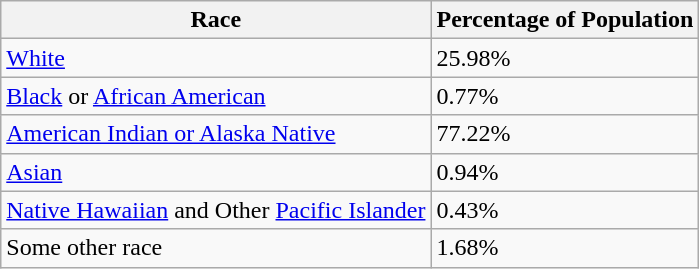<table class="wikitable">
<tr>
<th>Race</th>
<th>Percentage of Population</th>
</tr>
<tr>
<td><a href='#'>White</a></td>
<td>25.98%</td>
</tr>
<tr>
<td><a href='#'>Black</a> or <a href='#'>African American</a></td>
<td>0.77%</td>
</tr>
<tr>
<td><a href='#'>American Indian or Alaska Native</a></td>
<td>77.22%</td>
</tr>
<tr>
<td><a href='#'>Asian</a></td>
<td>0.94%</td>
</tr>
<tr>
<td><a href='#'>Native Hawaiian</a> and Other <a href='#'>Pacific Islander</a></td>
<td>0.43%</td>
</tr>
<tr>
<td>Some other race</td>
<td>1.68%</td>
</tr>
</table>
